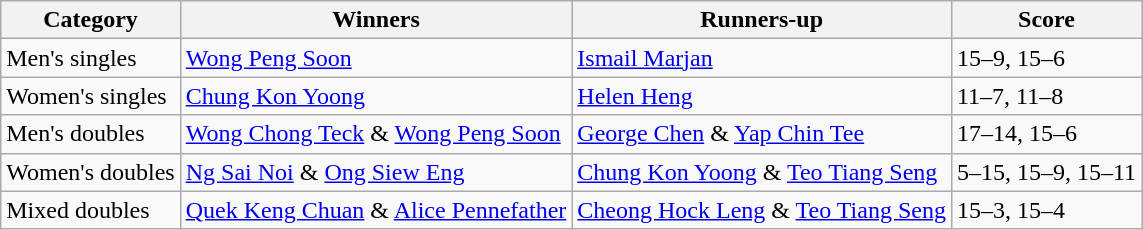<table class="wikitable">
<tr>
<th>Category</th>
<th>Winners</th>
<th>Runners-up</th>
<th>Score</th>
</tr>
<tr>
<td>Men's singles</td>
<td> <a href='#'>Wong Peng Soon</a></td>
<td> <a href='#'>Ismail Marjan</a></td>
<td>15–9, 15–6</td>
</tr>
<tr>
<td>Women's singles</td>
<td> <a href='#'>Chung Kon Yoong</a></td>
<td> <a href='#'>Helen Heng</a></td>
<td>11–7, 11–8</td>
</tr>
<tr>
<td>Men's doubles</td>
<td> <a href='#'>Wong Chong Teck</a> & <a href='#'>Wong Peng Soon</a></td>
<td> <a href='#'>George Chen</a> & <a href='#'>Yap Chin Tee</a></td>
<td>17–14, 15–6</td>
</tr>
<tr>
<td>Women's doubles</td>
<td> <a href='#'>Ng Sai Noi</a> & <a href='#'>Ong Siew Eng</a></td>
<td> <a href='#'>Chung Kon Yoong</a> & <a href='#'>Teo Tiang Seng</a></td>
<td>5–15, 15–9, 15–11</td>
</tr>
<tr>
<td>Mixed doubles</td>
<td> <a href='#'>Quek Keng Chuan</a> & <a href='#'>Alice Pennefather</a></td>
<td> <a href='#'>Cheong Hock Leng</a> & <a href='#'>Teo Tiang Seng</a></td>
<td>15–3, 15–4</td>
</tr>
</table>
